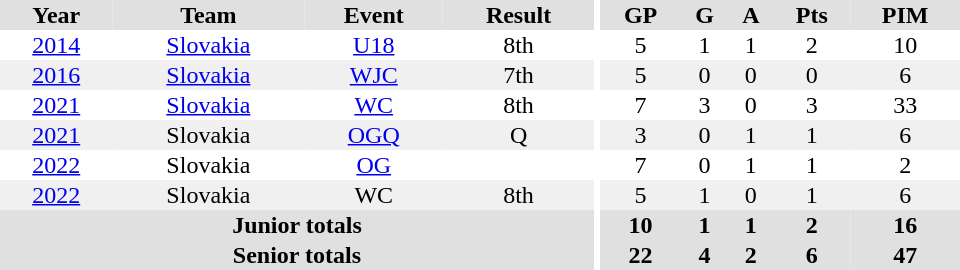<table border="0" cellpadding="1" cellspacing="0" ID="Table3" style="text-align:center; width:40em">
<tr ALIGN="center" bgcolor="#e0e0e0">
<th>Year</th>
<th>Team</th>
<th>Event</th>
<th>Result</th>
<th rowspan="99" bgcolor="#ffffff"></th>
<th>GP</th>
<th>G</th>
<th>A</th>
<th>Pts</th>
<th>PIM</th>
</tr>
<tr>
<td><a href='#'>2014</a></td>
<td><a href='#'>Slovakia</a></td>
<td><a href='#'>U18</a></td>
<td>8th</td>
<td>5</td>
<td>1</td>
<td>1</td>
<td>2</td>
<td>10</td>
</tr>
<tr bgcolor="#f0f0f0">
<td><a href='#'>2016</a></td>
<td><a href='#'>Slovakia</a></td>
<td><a href='#'>WJC</a></td>
<td>7th</td>
<td>5</td>
<td>0</td>
<td>0</td>
<td>0</td>
<td>6</td>
</tr>
<tr>
<td><a href='#'>2021</a></td>
<td><a href='#'>Slovakia</a></td>
<td><a href='#'>WC</a></td>
<td>8th</td>
<td>7</td>
<td>3</td>
<td>0</td>
<td>3</td>
<td>33</td>
</tr>
<tr bgcolor="#f0f0f0">
<td><a href='#'>2021</a></td>
<td>Slovakia</td>
<td><a href='#'>OGQ</a></td>
<td>Q</td>
<td>3</td>
<td>0</td>
<td>1</td>
<td>1</td>
<td>6</td>
</tr>
<tr>
<td><a href='#'>2022</a></td>
<td>Slovakia</td>
<td><a href='#'>OG</a></td>
<td></td>
<td>7</td>
<td>0</td>
<td>1</td>
<td>1</td>
<td>2</td>
</tr>
<tr bgcolor="#f0f0f0">
<td><a href='#'>2022</a></td>
<td>Slovakia</td>
<td>WC</td>
<td>8th</td>
<td>5</td>
<td>1</td>
<td>0</td>
<td>1</td>
<td>6</td>
</tr>
<tr bgcolor="#e0e0e0">
<th colspan="4">Junior totals</th>
<th>10</th>
<th>1</th>
<th>1</th>
<th>2</th>
<th>16</th>
</tr>
<tr bgcolor="#e0e0e0">
<th colspan="4">Senior totals</th>
<th>22</th>
<th>4</th>
<th>2</th>
<th>6</th>
<th>47</th>
</tr>
</table>
